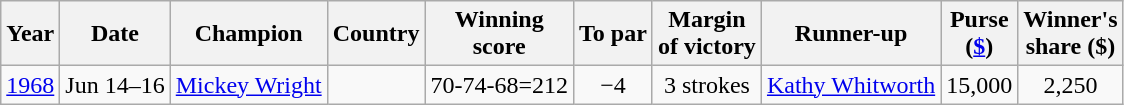<table class="wikitable">
<tr>
<th>Year</th>
<th>Date</th>
<th>Champion</th>
<th>Country</th>
<th>Winning<br>score</th>
<th>To par</th>
<th>Margin<br>of victory</th>
<th>Runner-up</th>
<th>Purse<br>(<a href='#'>$</a>)</th>
<th>Winner's<br>share ($)</th>
</tr>
<tr>
<td><a href='#'>1968</a></td>
<td>Jun 14–16</td>
<td><a href='#'>Mickey Wright</a></td>
<td></td>
<td>70-74-68=212</td>
<td align=center>−4</td>
<td align=center>3 strokes</td>
<td> <a href='#'>Kathy Whitworth</a></td>
<td align=center>15,000</td>
<td align=center>2,250</td>
</tr>
</table>
